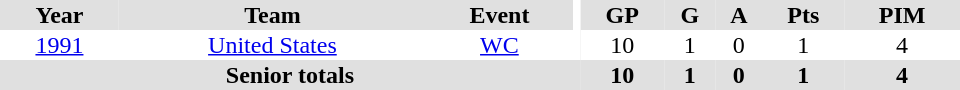<table border="0" cellpadding="1" cellspacing="0" ID="Table3" style="text-align:center; width:40em">
<tr bgcolor="#e0e0e0">
<th>Year</th>
<th>Team</th>
<th>Event</th>
<th rowspan="102" bgcolor="#ffffff"></th>
<th>GP</th>
<th>G</th>
<th>A</th>
<th>Pts</th>
<th>PIM</th>
</tr>
<tr>
<td><a href='#'>1991</a></td>
<td><a href='#'>United States</a></td>
<td><a href='#'>WC</a></td>
<td>10</td>
<td>1</td>
<td>0</td>
<td>1</td>
<td>4</td>
</tr>
<tr bgcolor="#e0e0e0">
<th colspan="4">Senior totals</th>
<th>10</th>
<th>1</th>
<th>0</th>
<th>1</th>
<th>4</th>
</tr>
</table>
